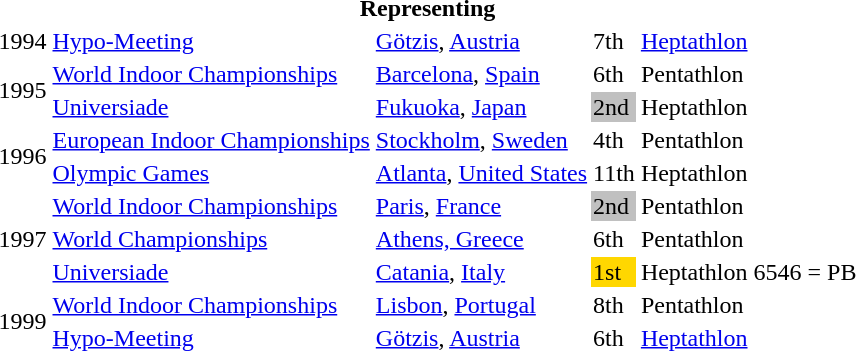<table>
<tr>
<th colspan="6">Representing </th>
</tr>
<tr>
<td>1994</td>
<td><a href='#'>Hypo-Meeting</a></td>
<td><a href='#'>Götzis</a>, <a href='#'>Austria</a></td>
<td>7th</td>
<td><a href='#'>Heptathlon</a></td>
<td></td>
</tr>
<tr>
<td rowspan=2>1995</td>
<td><a href='#'>World Indoor Championships</a></td>
<td><a href='#'>Barcelona</a>, <a href='#'>Spain</a></td>
<td>6th</td>
<td>Pentathlon</td>
<td></td>
</tr>
<tr>
<td><a href='#'>Universiade</a></td>
<td><a href='#'>Fukuoka</a>, <a href='#'>Japan</a></td>
<td bgcolor="silver">2nd</td>
<td>Heptathlon</td>
<td></td>
</tr>
<tr>
<td rowspan=2>1996</td>
<td><a href='#'>European Indoor Championships</a></td>
<td><a href='#'>Stockholm</a>, <a href='#'>Sweden</a></td>
<td>4th</td>
<td>Pentathlon</td>
<td></td>
</tr>
<tr>
<td><a href='#'>Olympic Games</a></td>
<td><a href='#'>Atlanta</a>, <a href='#'>United States</a></td>
<td>11th</td>
<td>Heptathlon</td>
<td></td>
</tr>
<tr>
<td rowspan=3>1997</td>
<td><a href='#'>World Indoor Championships</a></td>
<td><a href='#'>Paris</a>, <a href='#'>France</a></td>
<td bgcolor="silver">2nd</td>
<td>Pentathlon</td>
<td></td>
</tr>
<tr>
<td><a href='#'>World Championships</a></td>
<td><a href='#'>Athens, Greece</a></td>
<td>6th</td>
<td>Pentathlon</td>
<td></td>
</tr>
<tr>
<td><a href='#'>Universiade</a></td>
<td><a href='#'>Catania</a>, <a href='#'>Italy</a></td>
<td bgcolor="gold">1st</td>
<td>Heptathlon</td>
<td>6546 = PB</td>
</tr>
<tr>
<td rowspan=2>1999</td>
<td><a href='#'>World Indoor Championships</a></td>
<td><a href='#'>Lisbon</a>, <a href='#'>Portugal</a></td>
<td>8th</td>
<td>Pentathlon</td>
<td></td>
</tr>
<tr>
<td><a href='#'>Hypo-Meeting</a></td>
<td><a href='#'>Götzis</a>, <a href='#'>Austria</a></td>
<td>6th</td>
<td><a href='#'>Heptathlon</a></td>
<td></td>
</tr>
</table>
